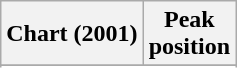<table class="wikitable">
<tr>
<th align="left">Chart (2001)</th>
<th align="center">Peak<br>position</th>
</tr>
<tr>
</tr>
<tr>
</tr>
<tr>
</tr>
</table>
